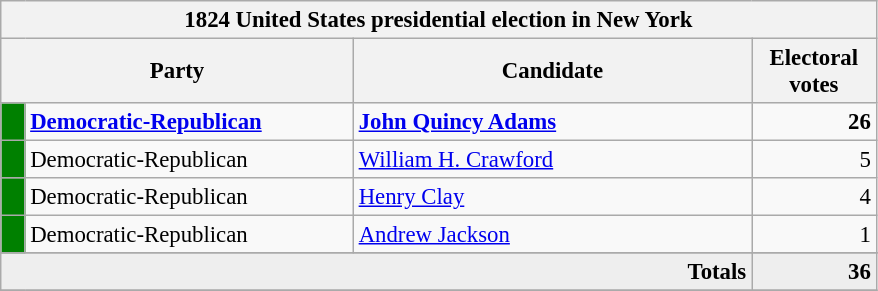<table class="wikitable" style="font-size: 95%;">
<tr>
<th colspan="6">1824 United States presidential election in New York</th>
</tr>
<tr>
<th colspan="2" style="width: 15em">Party</th>
<th style="width: 17em">Candidate</th>
<th style="width: 5em">Electoral votes</th>
</tr>
<tr>
<th style="background-color:#008000; width: 3px"></th>
<td style="width: 130px"><strong><a href='#'>Democratic-Republican</a></strong></td>
<td><strong><a href='#'>John Quincy Adams</a></strong></td>
<td align="right"><strong>26</strong></td>
</tr>
<tr>
<th style="background-color:#008000; width: 3px"></th>
<td style="width: 130px">Democratic-Republican</td>
<td><a href='#'>William H. Crawford</a></td>
<td align="right">5</td>
</tr>
<tr>
<th style="background-color:#008000; width: 3px"></th>
<td style="width: 130px">Democratic-Republican</td>
<td><a href='#'>Henry Clay</a></td>
<td align="right">4</td>
</tr>
<tr>
<th style="background-color:#008000; width: 3px"></th>
<td style="width: 130px">Democratic-Republican</td>
<td><a href='#'>Andrew Jackson</a></td>
<td align="right">1</td>
</tr>
<tr>
</tr>
<tr bgcolor="#EEEEEE">
<td colspan="3" align="right"><strong>Totals</strong></td>
<td align="right"><strong>36</strong></td>
</tr>
<tr>
</tr>
</table>
